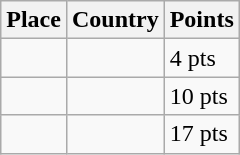<table class=wikitable>
<tr>
<th>Place</th>
<th>Country</th>
<th>Points</th>
</tr>
<tr>
<td align=center></td>
<td></td>
<td>4 pts</td>
</tr>
<tr>
<td align=center></td>
<td></td>
<td>10 pts</td>
</tr>
<tr>
<td align=center></td>
<td></td>
<td>17 pts</td>
</tr>
</table>
